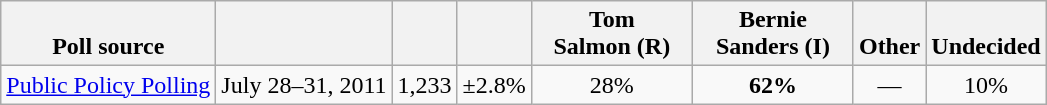<table class="wikitable" style="text-align:center">
<tr valign= bottom>
<th>Poll source</th>
<th></th>
<th></th>
<th></th>
<th style="width:100px;">Tom<br>Salmon (R)</th>
<th style="width:100px;">Bernie<br>Sanders (I)</th>
<th>Other</th>
<th>Undecided</th>
</tr>
<tr>
<td align=left><a href='#'>Public Policy Polling</a></td>
<td>July 28–31, 2011</td>
<td>1,233</td>
<td>±2.8%</td>
<td>28%</td>
<td><strong>62%</strong></td>
<td>—</td>
<td>10%</td>
</tr>
</table>
